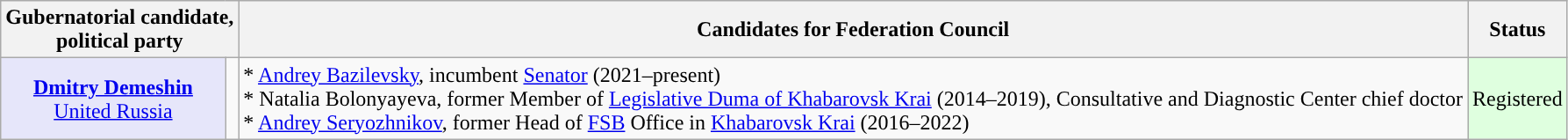<table class="wikitable" style="text-align:center;">
<tr>
<th colspan="2">Gubernatorial candidate,<br>political party</th>
<th>Candidates for Federation Council</th>
<th>Status</th>
</tr>
<tr>
<td style="background:lavender;"><strong><a href='#'>Dmitry Demeshin</a></strong><br><a href='#'>United Russia</a></td>
<td style="background-color:"></td>
<td align=left>* <a href='#'>Andrey Bazilevsky</a>, incumbent <a href='#'>Senator</a> (2021–present)<br>* Natalia Bolonyayeva, former Member of <a href='#'>Legislative Duma of Khabarovsk Krai</a> (2014–2019), Consultative and Diagnostic Center chief doctor<br>* <a href='#'>Andrey Seryozhnikov</a>, former Head of <a href='#'>FSB</a> Office in <a href='#'>Khabarovsk Krai</a> (2016–2022)</td>
<td bgcolor="#DFFFDF">Registered</td>
</tr>
</table>
